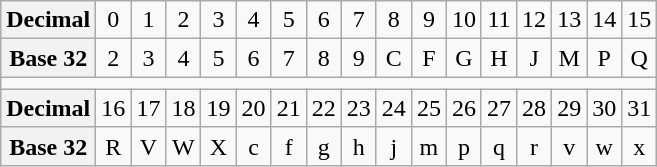<table class="wikitable" style="text-align:center">
<tr>
<th>Decimal</th>
<td>0</td>
<td>1</td>
<td>2</td>
<td>3</td>
<td>4</td>
<td>5</td>
<td>6</td>
<td>7</td>
<td>8</td>
<td>9</td>
<td>10</td>
<td>11</td>
<td>12</td>
<td>13</td>
<td>14</td>
<td>15</td>
</tr>
<tr>
<th>Base 32</th>
<td>2</td>
<td>3</td>
<td>4</td>
<td>5</td>
<td>6</td>
<td>7</td>
<td>8</td>
<td>9</td>
<td>C</td>
<td>F</td>
<td>G</td>
<td>H</td>
<td>J</td>
<td>M</td>
<td>P</td>
<td>Q</td>
</tr>
<tr>
<td style="font: 0.5em/0.5em serif;" colspan="20"> </td>
</tr>
<tr>
<th>Decimal</th>
<td>16</td>
<td>17</td>
<td>18</td>
<td>19</td>
<td>20</td>
<td>21</td>
<td>22</td>
<td>23</td>
<td>24</td>
<td>25</td>
<td>26</td>
<td>27</td>
<td>28</td>
<td>29</td>
<td>30</td>
<td>31</td>
</tr>
<tr>
<th>Base 32</th>
<td>R</td>
<td>V</td>
<td>W</td>
<td>X</td>
<td>c</td>
<td>f</td>
<td>g</td>
<td>h</td>
<td>j</td>
<td>m</td>
<td>p</td>
<td>q</td>
<td>r</td>
<td>v</td>
<td>w</td>
<td>x</td>
</tr>
</table>
